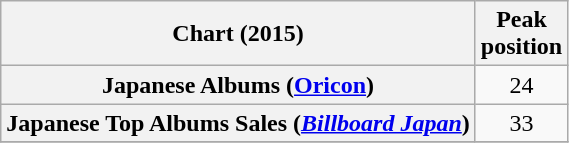<table class="wikitable sortable plainrowheaders" style="text-align:center">
<tr>
<th scope="col">Chart (2015)</th>
<th scope="col">Peak<br>position</th>
</tr>
<tr>
<th scope="row">Japanese Albums (<a href='#'>Oricon</a>)</th>
<td>24</td>
</tr>
<tr>
<th scope="row">Japanese Top Albums Sales (<em><a href='#'>Billboard Japan</a></em>)</th>
<td>33</td>
</tr>
<tr>
</tr>
</table>
